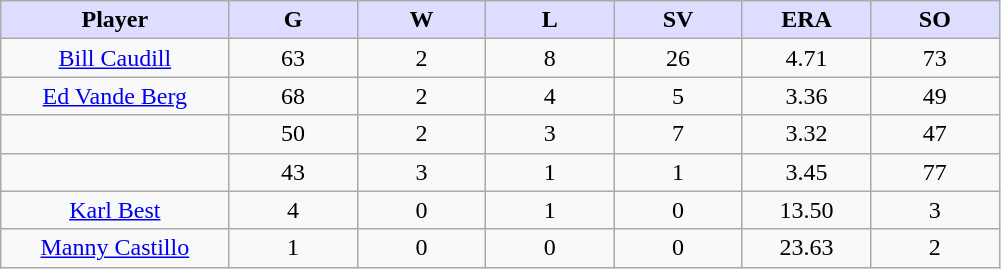<table class="wikitable sortable">
<tr>
<th style="background:#ddf; width:16%;">Player</th>
<th style="background:#ddf; width:9%;">G</th>
<th style="background:#ddf; width:9%;">W</th>
<th style="background:#ddf; width:9%;">L</th>
<th style="background:#ddf; width:9%;">SV</th>
<th style="background:#ddf; width:9%;">ERA</th>
<th style="background:#ddf; width:9%;">SO</th>
</tr>
<tr style="text-align:center;">
<td><a href='#'>Bill Caudill</a></td>
<td>63</td>
<td>2</td>
<td>8</td>
<td>26</td>
<td>4.71</td>
<td>73</td>
</tr>
<tr align=center>
<td><a href='#'>Ed Vande Berg</a></td>
<td>68</td>
<td>2</td>
<td>4</td>
<td>5</td>
<td>3.36</td>
<td>49</td>
</tr>
<tr align=center>
<td></td>
<td>50</td>
<td>2</td>
<td>3</td>
<td>7</td>
<td>3.32</td>
<td>47</td>
</tr>
<tr style="text-align:center;">
<td></td>
<td>43</td>
<td>3</td>
<td>1</td>
<td>1</td>
<td>3.45</td>
<td>77</td>
</tr>
<tr align=center>
<td><a href='#'>Karl Best</a></td>
<td>4</td>
<td>0</td>
<td>1</td>
<td>0</td>
<td>13.50</td>
<td>3</td>
</tr>
<tr align=center>
<td><a href='#'>Manny Castillo</a></td>
<td>1</td>
<td>0</td>
<td>0</td>
<td>0</td>
<td>23.63</td>
<td>2</td>
</tr>
</table>
